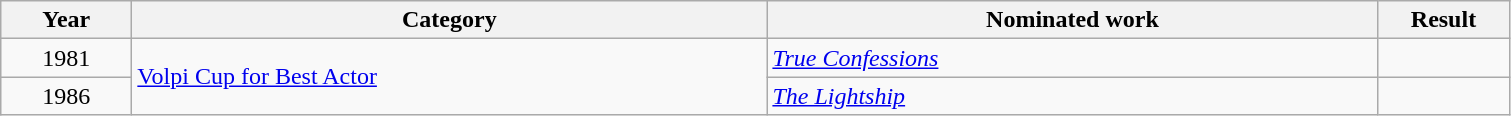<table class=wikitable>
<tr>
<th scope="col" style="width:5em;">Year</th>
<th scope="col" style="width:26em;">Category</th>
<th scope="col" style="width:25em;">Nominated work</th>
<th scope="col" style="width:5em;">Result</th>
</tr>
<tr>
<td style="text-align:center;">1981</td>
<td rowspan="2"><a href='#'>Volpi Cup for Best Actor</a></td>
<td><em><a href='#'>True Confessions</a></em></td>
<td></td>
</tr>
<tr>
<td style="text-align:center;">1986</td>
<td><em><a href='#'>The Lightship</a></em></td>
<td></td>
</tr>
</table>
